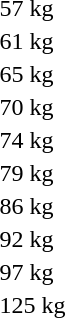<table>
<tr>
<td rowspan=2>57 kg</td>
<td rowspan=2></td>
<td rowspan=2></td>
<td></td>
</tr>
<tr>
<td></td>
</tr>
<tr>
<td rowspan=2>61 kg</td>
<td rowspan=2></td>
<td rowspan=2></td>
<td></td>
</tr>
<tr>
<td></td>
</tr>
<tr>
<td rowspan=2>65 kg</td>
<td rowspan=2></td>
<td rowspan=2></td>
<td></td>
</tr>
<tr>
<td></td>
</tr>
<tr>
<td rowspan=2>70 kg</td>
<td rowspan=2></td>
<td rowspan=2></td>
<td></td>
</tr>
<tr>
<td></td>
</tr>
<tr>
<td rowspan=2>74 kg</td>
<td rowspan=2></td>
<td rowspan=2></td>
<td></td>
</tr>
<tr>
<td></td>
</tr>
<tr>
<td rowspan=2>79 kg</td>
<td rowspan=2></td>
<td rowspan=2></td>
<td></td>
</tr>
<tr>
<td></td>
</tr>
<tr>
<td rowspan=2>86 kg</td>
<td rowspan=2></td>
<td rowspan=2></td>
<td></td>
</tr>
<tr>
<td></td>
</tr>
<tr>
<td rowspan=2>92 kg</td>
<td rowspan=2></td>
<td rowspan=2></td>
<td></td>
</tr>
<tr>
<td></td>
</tr>
<tr>
<td rowspan=2>97 kg</td>
<td rowspan=2></td>
<td rowspan=2></td>
<td></td>
</tr>
<tr>
<td></td>
</tr>
<tr>
<td rowspan=2>125 kg</td>
<td rowspan=2></td>
<td rowspan=2></td>
<td></td>
</tr>
<tr>
<td></td>
</tr>
<tr>
</tr>
</table>
